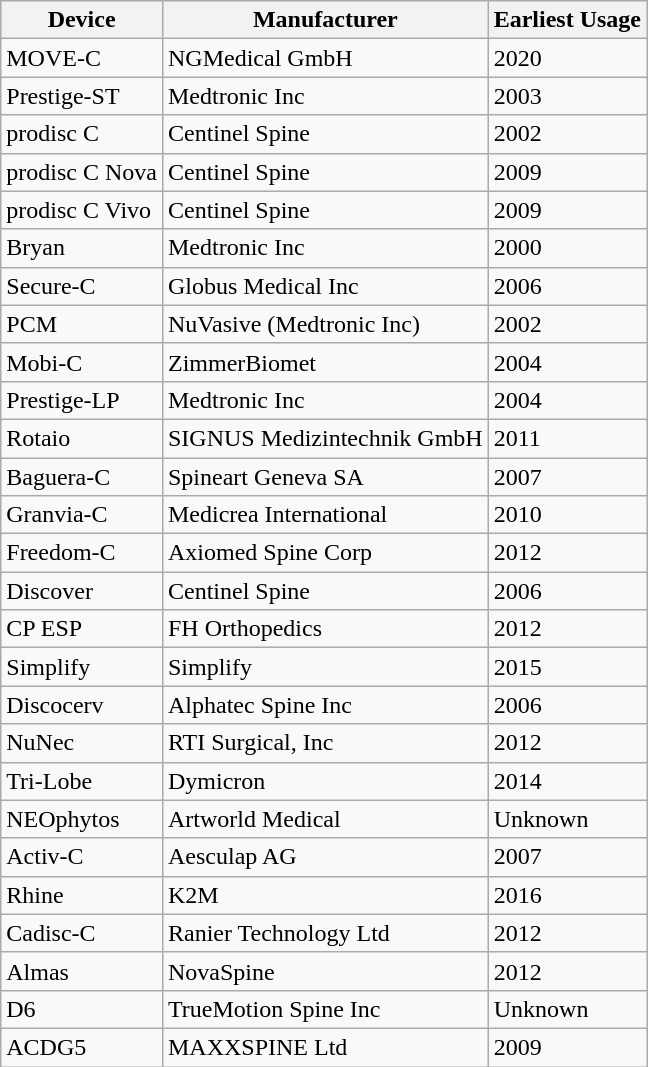<table class="wikitable">
<tr>
<th>Device</th>
<th>Manufacturer</th>
<th>Earliest Usage</th>
</tr>
<tr>
<td>MOVE-C</td>
<td>NGMedical GmbH</td>
<td>2020</td>
</tr>
<tr>
<td>Prestige-ST</td>
<td>Medtronic Inc</td>
<td>2003</td>
</tr>
<tr>
<td>prodisc C</td>
<td>Centinel Spine</td>
<td>2002</td>
</tr>
<tr>
<td>prodisc C Nova</td>
<td>Centinel Spine</td>
<td>2009</td>
</tr>
<tr>
<td>prodisc C Vivo</td>
<td>Centinel Spine</td>
<td>2009</td>
</tr>
<tr>
<td>Bryan</td>
<td>Medtronic Inc</td>
<td>2000</td>
</tr>
<tr>
<td>Secure-C</td>
<td>Globus Medical Inc</td>
<td>2006</td>
</tr>
<tr>
<td>PCM</td>
<td>NuVasive (Medtronic Inc)</td>
<td>2002</td>
</tr>
<tr>
<td>Mobi-C</td>
<td>ZimmerBiomet</td>
<td>2004</td>
</tr>
<tr>
<td>Prestige-LP</td>
<td>Medtronic Inc</td>
<td>2004</td>
</tr>
<tr>
<td>Rotaio</td>
<td>SIGNUS Medizintechnik GmbH</td>
<td>2011</td>
</tr>
<tr>
<td>Baguera-C</td>
<td>Spineart Geneva SA</td>
<td>2007</td>
</tr>
<tr>
<td>Granvia-C</td>
<td>Medicrea International</td>
<td>2010</td>
</tr>
<tr>
<td>Freedom-C</td>
<td>Axiomed Spine Corp</td>
<td>2012</td>
</tr>
<tr>
<td>Discover</td>
<td>Centinel Spine</td>
<td>2006</td>
</tr>
<tr>
<td>CP ESP</td>
<td>FH Orthopedics</td>
<td>2012</td>
</tr>
<tr>
<td>Simplify</td>
<td>Simplify</td>
<td>2015</td>
</tr>
<tr>
<td>Discocerv</td>
<td>Alphatec Spine Inc</td>
<td>2006</td>
</tr>
<tr>
<td>NuNec</td>
<td>RTI Surgical, Inc</td>
<td>2012</td>
</tr>
<tr>
<td>Tri-Lobe</td>
<td>Dymicron</td>
<td>2014</td>
</tr>
<tr>
<td>NEOphytos</td>
<td>Artworld Medical</td>
<td>Unknown</td>
</tr>
<tr>
<td>Activ-C</td>
<td>Aesculap AG</td>
<td>2007</td>
</tr>
<tr>
<td>Rhine</td>
<td>K2M</td>
<td>2016</td>
</tr>
<tr>
<td>Cadisc-C</td>
<td>Ranier Technology Ltd</td>
<td>2012</td>
</tr>
<tr>
<td>Almas</td>
<td>NovaSpine</td>
<td>2012</td>
</tr>
<tr>
<td>D6</td>
<td>TrueMotion Spine Inc</td>
<td>Unknown</td>
</tr>
<tr>
<td>ACDG5</td>
<td>MAXXSPINE Ltd</td>
<td>2009</td>
</tr>
</table>
